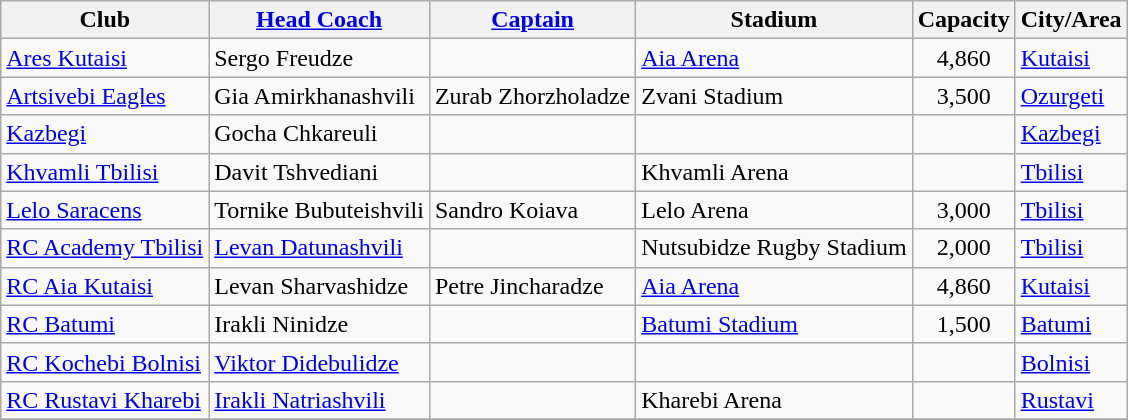<table class="wikitable sortable">
<tr>
<th>Club</th>
<th><a href='#'>Head Coach</a></th>
<th><a href='#'>Captain</a></th>
<th>Stadium</th>
<th>Capacity</th>
<th>City/Area</th>
</tr>
<tr>
<td><a href='#'>Ares Kutaisi</a></td>
<td> Sergo Freudze</td>
<td></td>
<td><a href='#'>Aia Arena</a></td>
<td align=center>4,860</td>
<td><a href='#'>Kutaisi</a></td>
</tr>
<tr>
<td><a href='#'>Artsivebi Eagles</a></td>
<td> Gia Amirkhanashvili</td>
<td> Zurab Zhorzholadze</td>
<td>Zvani Stadium</td>
<td align="center">3,500</td>
<td><a href='#'>Ozurgeti</a></td>
</tr>
<tr>
<td><a href='#'>Kazbegi</a></td>
<td> Gocha Chkareuli</td>
<td></td>
<td></td>
<td align=center></td>
<td><a href='#'>Kazbegi</a></td>
</tr>
<tr>
<td><a href='#'>Khvamli Tbilisi</a></td>
<td> Davit Tshvediani</td>
<td></td>
<td>Khvamli Arena</td>
<td align="center"></td>
<td><a href='#'>Tbilisi</a></td>
</tr>
<tr>
<td><a href='#'>Lelo Saracens</a></td>
<td> Tornike Bubuteishvili</td>
<td> Sandro Koiava</td>
<td>Lelo Arena</td>
<td align="center">3,000</td>
<td><a href='#'>Tbilisi</a></td>
</tr>
<tr>
<td><a href='#'>RC Academy Tbilisi</a></td>
<td> <a href='#'>Levan Datunashvili</a></td>
<td></td>
<td>Nutsubidze Rugby Stadium</td>
<td align="center">2,000</td>
<td><a href='#'>Tbilisi</a></td>
</tr>
<tr>
<td><a href='#'>RC Aia Kutaisi</a></td>
<td> Levan Sharvashidze</td>
<td> Petre Jincharadze</td>
<td><a href='#'>Aia Arena</a></td>
<td align="center">4,860</td>
<td><a href='#'>Kutaisi</a></td>
</tr>
<tr>
<td><a href='#'>RC Batumi</a></td>
<td> Irakli Ninidze</td>
<td></td>
<td><a href='#'>Batumi Stadium</a></td>
<td align="center">1,500</td>
<td><a href='#'>Batumi</a></td>
</tr>
<tr>
<td><a href='#'>RC Kochebi Bolnisi</a></td>
<td> <a href='#'>Viktor Didebulidze</a></td>
<td></td>
<td></td>
<td align="center"></td>
<td><a href='#'>Bolnisi</a></td>
</tr>
<tr>
<td><a href='#'>RC Rustavi Kharebi</a></td>
<td> <a href='#'>Irakli Natriashvili</a></td>
<td></td>
<td>Kharebi Arena</td>
<td align="center"></td>
<td><a href='#'>Rustavi</a></td>
</tr>
<tr>
</tr>
</table>
